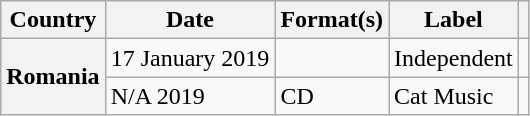<table class="wikitable plainrowheaders">
<tr>
<th scope="col">Country</th>
<th scope="col">Date</th>
<th scope="col">Format(s)</th>
<th scope="col">Label</th>
<th scope="col"></th>
</tr>
<tr>
<th scope="row" rowspan="2">Romania</th>
<td>17 January 2019</td>
<td></td>
<td>Independent</td>
<td></td>
</tr>
<tr>
<td>N/A 2019</td>
<td>CD</td>
<td>Cat Music</td>
<td></td>
</tr>
</table>
